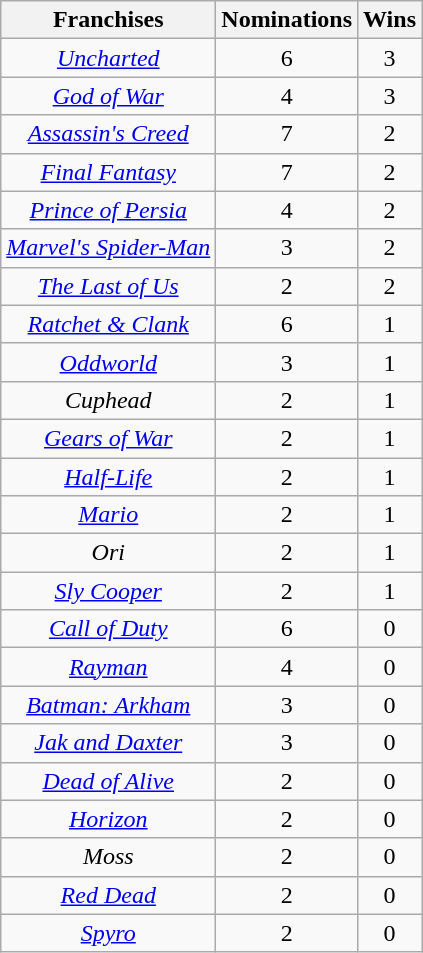<table class="wikitable sortable plainrowheaders" rowspan="2" style="text-align:center;" background: #f6e39c;>
<tr>
<th scope="col">Franchises</th>
<th scope="col">Nominations</th>
<th scope="col">Wins</th>
</tr>
<tr>
<td><em><a href='#'>Uncharted</a></em></td>
<td>6</td>
<td>3</td>
</tr>
<tr>
<td><em><a href='#'>God of War</a></em></td>
<td>4</td>
<td>3</td>
</tr>
<tr>
<td><em><a href='#'>Assassin's Creed</a></em></td>
<td>7</td>
<td>2</td>
</tr>
<tr>
<td><em><a href='#'>Final Fantasy</a></em></td>
<td>7</td>
<td>2</td>
</tr>
<tr>
<td><em><a href='#'>Prince of Persia</a></em></td>
<td>4</td>
<td>2</td>
</tr>
<tr>
<td><em><a href='#'>Marvel's Spider-Man</a></em></td>
<td>3</td>
<td>2</td>
</tr>
<tr>
<td><em><a href='#'>The Last of Us</a></em></td>
<td>2</td>
<td>2</td>
</tr>
<tr>
<td><em><a href='#'>Ratchet & Clank</a></em></td>
<td>6</td>
<td>1</td>
</tr>
<tr>
<td><em><a href='#'>Oddworld</a></em></td>
<td>3</td>
<td>1</td>
</tr>
<tr>
<td><em>Cuphead</em></td>
<td>2</td>
<td>1</td>
</tr>
<tr>
<td><em><a href='#'>Gears of War</a></em></td>
<td>2</td>
<td>1</td>
</tr>
<tr>
<td><em><a href='#'>Half-Life</a></em></td>
<td>2</td>
<td>1</td>
</tr>
<tr>
<td><em><a href='#'>Mario</a></em></td>
<td>2</td>
<td>1</td>
</tr>
<tr>
<td><em>Ori</em></td>
<td>2</td>
<td>1</td>
</tr>
<tr>
<td><em><a href='#'>Sly Cooper</a></em></td>
<td>2</td>
<td>1</td>
</tr>
<tr>
<td><em><a href='#'>Call of Duty</a></em></td>
<td>6</td>
<td>0</td>
</tr>
<tr>
<td><em><a href='#'>Rayman</a></em></td>
<td>4</td>
<td>0</td>
</tr>
<tr>
<td><em><a href='#'>Batman: Arkham</a></em></td>
<td>3</td>
<td>0</td>
</tr>
<tr>
<td><em><a href='#'>Jak and Daxter</a></em></td>
<td>3</td>
<td>0</td>
</tr>
<tr>
<td><em><a href='#'>Dead of Alive</a></em></td>
<td>2</td>
<td>0</td>
</tr>
<tr>
<td><em><a href='#'>Horizon</a></em></td>
<td>2</td>
<td>0</td>
</tr>
<tr>
<td><em>Moss</em></td>
<td>2</td>
<td>0</td>
</tr>
<tr>
<td><em><a href='#'>Red Dead</a></em></td>
<td>2</td>
<td>0</td>
</tr>
<tr>
<td><em><a href='#'>Spyro</a></em></td>
<td>2</td>
<td>0</td>
</tr>
</table>
